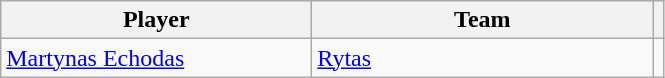<table class="wikitable" style="text-align: center;">
<tr>
<th style="width:200px;">Player</th>
<th style="width:220px;">Team</th>
<th></th>
</tr>
<tr>
<td align=left> <a href='#'>Martynas Echodas</a></td>
<td align=left> <a href='#'>Rytas</a></td>
<td></td>
</tr>
</table>
